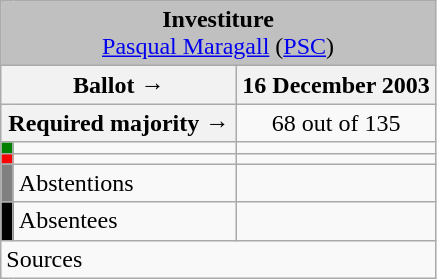<table class="wikitable" style="text-align:center;">
<tr>
<td colspan="3" align="center" bgcolor="#C0C0C0"><strong>Investiture</strong><br><a href='#'>Pasqual Maragall</a> (<a href='#'>PSC</a>)</td>
</tr>
<tr>
<th colspan="2" width="150px">Ballot →</th>
<th>16 December 2003</th>
</tr>
<tr>
<th colspan="2">Required majority →</th>
<td>68 out of 135 </td>
</tr>
<tr>
<th width="1px" style="background:green;"></th>
<td align="left"></td>
<td></td>
</tr>
<tr>
<th style="color:inherit;background:red;"></th>
<td align="left"></td>
<td></td>
</tr>
<tr>
<th style="color:inherit;background:gray;"></th>
<td align="left"><span>Abstentions</span></td>
<td></td>
</tr>
<tr>
<th style="color:inherit;background:black;"></th>
<td align="left"><span>Absentees</span></td>
<td></td>
</tr>
<tr>
<td align="left" colspan="3">Sources</td>
</tr>
</table>
